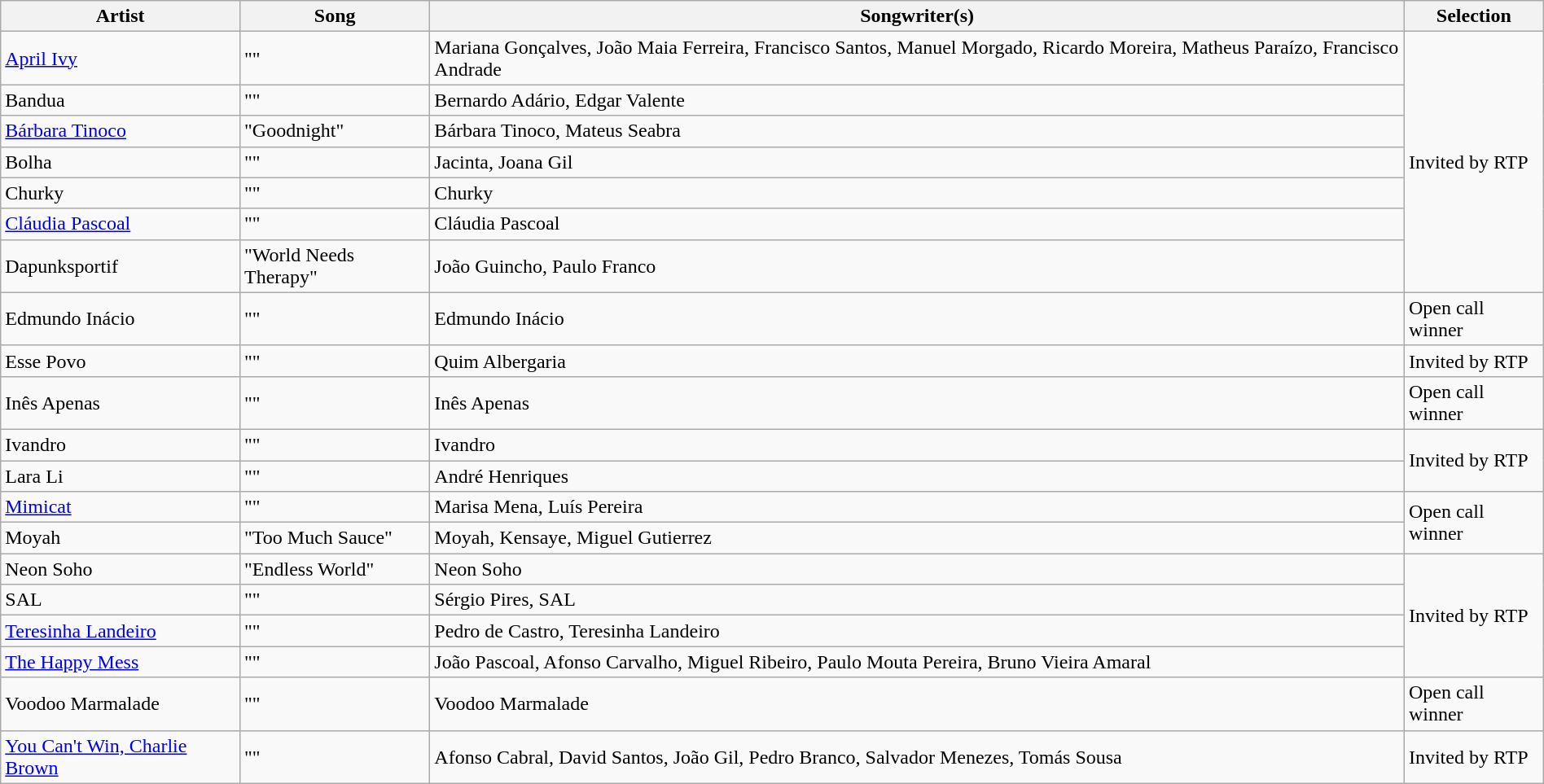<table class="sortable wikitable" style="margin: 1em auto 1em auto">
<tr>
<th scope="col">Artist</th>
<th scope="col">Song</th>
<th scope="col" class="unsortable">Songwriter(s)</th>
<th scope="col">Selection</th>
</tr>
<tr>
<td><a href='#'>April Ivy</a></td>
<td>""</td>
<td>Mariana Gonçalves, João Maia Ferreira, Francisco Santos, Manuel Morgado, Ricardo Moreira, Matheus Paraízo, Francisco Andrade</td>
<td rowspan="7">Invited by RTP</td>
</tr>
<tr>
<td>Bandua</td>
<td>""</td>
<td>Bernardo Adário, Edgar Valente</td>
</tr>
<tr>
<td><a href='#'>Bárbara Tinoco</a></td>
<td>"Goodnight"</td>
<td>Bárbara Tinoco, Mateus Seabra</td>
</tr>
<tr>
<td>Bolha</td>
<td>""</td>
<td>Jacinta, Joana Gil</td>
</tr>
<tr>
<td>Churky</td>
<td>""</td>
<td>Churky</td>
</tr>
<tr>
<td><a href='#'>Cláudia Pascoal</a></td>
<td>""</td>
<td>Cláudia Pascoal</td>
</tr>
<tr>
<td>Dapunksportif</td>
<td>"World Needs Therapy"</td>
<td>João Guincho, Paulo Franco</td>
</tr>
<tr>
<td>Edmundo Inácio</td>
<td>""</td>
<td>Edmundo Inácio</td>
<td>Open call winner</td>
</tr>
<tr>
<td>Esse Povo</td>
<td>""</td>
<td>Quim Albergaria</td>
<td>Invited by RTP</td>
</tr>
<tr>
<td>Inês Apenas</td>
<td>""</td>
<td>Inês Apenas</td>
<td>Open call winner</td>
</tr>
<tr>
<td>Ivandro</td>
<td>""</td>
<td>Ivandro</td>
<td rowspan="2">Invited by RTP</td>
</tr>
<tr>
<td>Lara Li</td>
<td>""</td>
<td>André Henriques</td>
</tr>
<tr>
<td><a href='#'>Mimicat</a></td>
<td>""</td>
<td>Marisa Mena, Luís Pereira</td>
<td rowspan="2">Open call winner</td>
</tr>
<tr>
<td>Moyah</td>
<td>"Too Much Sauce"</td>
<td>Moyah, Kensaye, Miguel Gutierrez</td>
</tr>
<tr>
<td>Neon Soho</td>
<td>"Endless World"</td>
<td>Neon Soho</td>
<td rowspan="4">Invited by RTP</td>
</tr>
<tr>
<td>SAL</td>
<td>""</td>
<td>Sérgio Pires, SAL</td>
</tr>
<tr>
<td><a href='#'>Teresinha Landeiro</a></td>
<td>""</td>
<td>Pedro de Castro, Teresinha Landeiro</td>
</tr>
<tr>
<td><a href='#'>The Happy Mess</a></td>
<td>""</td>
<td>João Pascoal, Afonso Carvalho, Miguel Ribeiro, Paulo Mouta Pereira, Bruno Vieira Amaral</td>
</tr>
<tr>
<td>Voodoo Marmalade</td>
<td>""</td>
<td>Voodoo Marmalade</td>
<td>Open call winner</td>
</tr>
<tr>
<td><a href='#'>You Can't Win, Charlie Brown</a></td>
<td>""</td>
<td>Afonso Cabral, David Santos, João Gil, Pedro Branco, Salvador Menezes, Tomás Sousa</td>
<td>Invited by RTP</td>
</tr>
</table>
